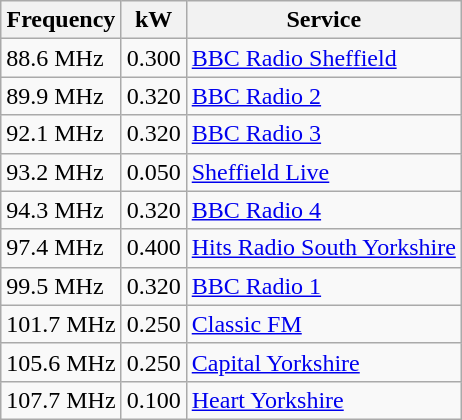<table class="wikitable sortable">
<tr>
<th>Frequency</th>
<th>kW</th>
<th>Service</th>
</tr>
<tr>
<td>88.6 MHz</td>
<td>0.300</td>
<td><a href='#'>BBC Radio Sheffield</a></td>
</tr>
<tr>
<td>89.9 MHz</td>
<td>0.320</td>
<td><a href='#'>BBC Radio 2</a></td>
</tr>
<tr>
<td>92.1 MHz</td>
<td>0.320</td>
<td><a href='#'>BBC Radio 3</a></td>
</tr>
<tr>
<td>93.2 MHz</td>
<td>0.050</td>
<td><a href='#'>Sheffield Live</a></td>
</tr>
<tr>
<td>94.3 MHz</td>
<td>0.320</td>
<td><a href='#'>BBC Radio 4</a></td>
</tr>
<tr>
<td>97.4 MHz</td>
<td>0.400</td>
<td><a href='#'>Hits Radio South Yorkshire</a></td>
</tr>
<tr>
<td>99.5 MHz</td>
<td>0.320</td>
<td><a href='#'>BBC Radio 1</a></td>
</tr>
<tr>
<td>101.7 MHz</td>
<td>0.250</td>
<td><a href='#'>Classic FM</a></td>
</tr>
<tr>
<td>105.6 MHz</td>
<td>0.250</td>
<td><a href='#'>Capital Yorkshire</a></td>
</tr>
<tr>
<td>107.7 MHz</td>
<td>0.100</td>
<td><a href='#'>Heart Yorkshire</a></td>
</tr>
</table>
